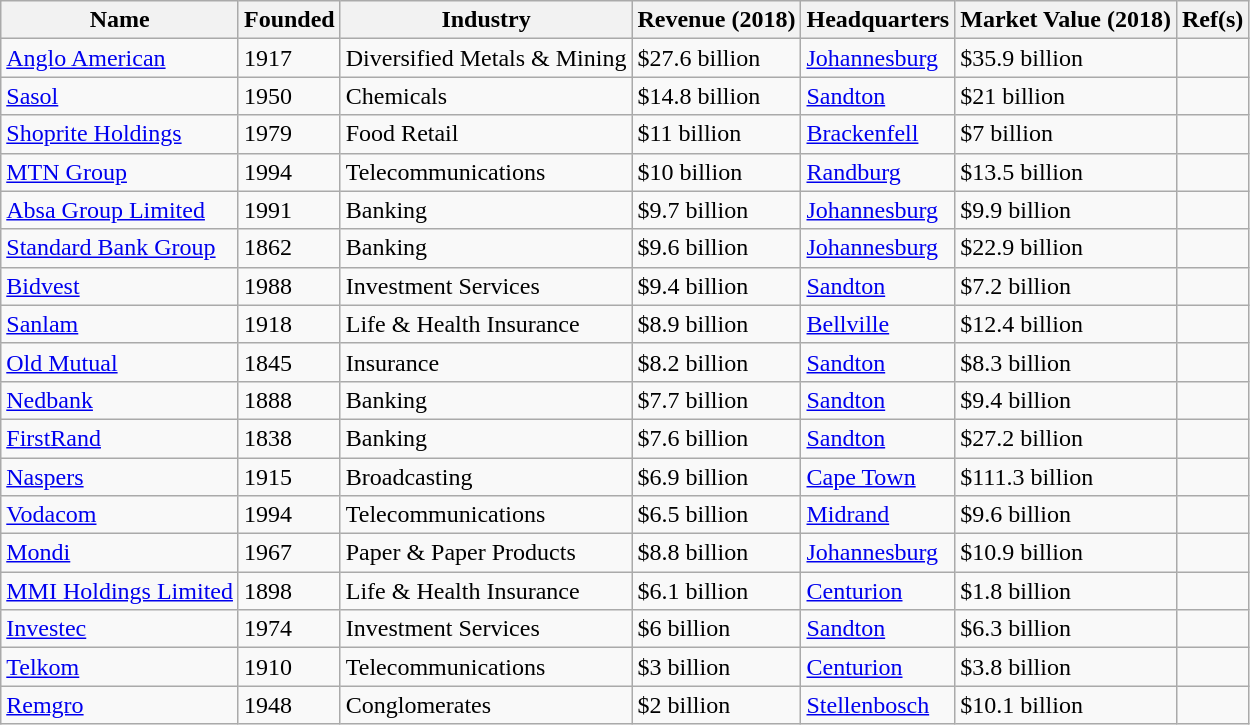<table class="wikitable sortable static-row-numbers static-row-header-text" border="1" style="text-align:left;">
<tr>
<th>Name</th>
<th>Founded</th>
<th>Industry</th>
<th>Revenue (2018)</th>
<th>Headquarters</th>
<th>Market Value (2018)</th>
<th>Ref(s)</th>
</tr>
<tr>
<td><a href='#'>Anglo American</a></td>
<td>1917</td>
<td>Diversified Metals & Mining</td>
<td>$27.6 billion</td>
<td><a href='#'>Johannesburg</a></td>
<td>$35.9 billion</td>
<td></td>
</tr>
<tr>
<td><a href='#'>Sasol</a></td>
<td>1950</td>
<td>Chemicals</td>
<td>$14.8 billion</td>
<td><a href='#'>Sandton</a></td>
<td>$21 billion</td>
<td></td>
</tr>
<tr>
<td><a href='#'>Shoprite Holdings</a></td>
<td>1979</td>
<td>Food Retail</td>
<td>$11 billion</td>
<td><a href='#'>Brackenfell</a></td>
<td>$7 billion</td>
<td></td>
</tr>
<tr>
<td><a href='#'>MTN Group</a></td>
<td>1994</td>
<td>Telecommunications</td>
<td>$10 billion</td>
<td><a href='#'>Randburg</a></td>
<td>$13.5 billion</td>
<td></td>
</tr>
<tr>
<td><a href='#'>Absa Group Limited</a></td>
<td>1991</td>
<td>Banking</td>
<td>$9.7 billion</td>
<td><a href='#'>Johannesburg</a></td>
<td>$9.9 billion</td>
<td></td>
</tr>
<tr>
<td><a href='#'>Standard Bank Group</a></td>
<td>1862</td>
<td>Banking</td>
<td>$9.6 billion</td>
<td><a href='#'>Johannesburg</a></td>
<td>$22.9 billion</td>
<td></td>
</tr>
<tr>
<td><a href='#'>Bidvest</a></td>
<td>1988</td>
<td>Investment Services</td>
<td>$9.4 billion</td>
<td><a href='#'>Sandton</a></td>
<td>$7.2 billion</td>
<td></td>
</tr>
<tr>
<td><a href='#'>Sanlam</a></td>
<td>1918</td>
<td>Life & Health Insurance</td>
<td>$8.9 billion</td>
<td><a href='#'>Bellville</a></td>
<td>$12.4 billion</td>
<td></td>
</tr>
<tr>
<td><a href='#'>Old Mutual</a></td>
<td>1845</td>
<td>Insurance</td>
<td>$8.2 billion</td>
<td><a href='#'>Sandton</a></td>
<td>$8.3 billion</td>
<td></td>
</tr>
<tr>
<td><a href='#'>Nedbank</a></td>
<td>1888</td>
<td>Banking</td>
<td>$7.7 billion</td>
<td><a href='#'>Sandton</a></td>
<td>$9.4 billion</td>
<td></td>
</tr>
<tr>
<td><a href='#'>FirstRand</a></td>
<td>1838</td>
<td>Banking</td>
<td>$7.6 billion</td>
<td><a href='#'>Sandton</a></td>
<td>$27.2 billion</td>
<td></td>
</tr>
<tr>
<td><a href='#'>Naspers</a></td>
<td>1915</td>
<td>Broadcasting</td>
<td>$6.9 billion</td>
<td><a href='#'>Cape Town</a></td>
<td>$111.3 billion</td>
<td></td>
</tr>
<tr>
<td><a href='#'>Vodacom</a></td>
<td>1994</td>
<td>Telecommunications</td>
<td>$6.5 billion</td>
<td><a href='#'>Midrand</a></td>
<td>$9.6 billion</td>
<td></td>
</tr>
<tr>
<td><a href='#'>Mondi</a></td>
<td>1967</td>
<td>Paper & Paper Products</td>
<td>$8.8 billion</td>
<td><a href='#'>Johannesburg</a></td>
<td>$10.9 billion</td>
<td></td>
</tr>
<tr>
<td><a href='#'>MMI Holdings Limited</a></td>
<td>1898</td>
<td>Life & Health Insurance</td>
<td>$6.1 billion</td>
<td><a href='#'>Centurion</a></td>
<td>$1.8 billion</td>
<td></td>
</tr>
<tr>
<td><a href='#'>Investec</a></td>
<td>1974</td>
<td>Investment Services</td>
<td>$6 billion</td>
<td><a href='#'>Sandton</a></td>
<td>$6.3 billion</td>
<td></td>
</tr>
<tr>
<td><a href='#'>Telkom</a></td>
<td>1910</td>
<td>Telecommunications</td>
<td>$3 billion</td>
<td><a href='#'>Centurion</a></td>
<td>$3.8 billion</td>
<td></td>
</tr>
<tr>
<td><a href='#'>Remgro</a></td>
<td>1948</td>
<td>Conglomerates</td>
<td>$2 billion</td>
<td><a href='#'>Stellenbosch</a></td>
<td>$10.1 billion</td>
<td></td>
</tr>
</table>
